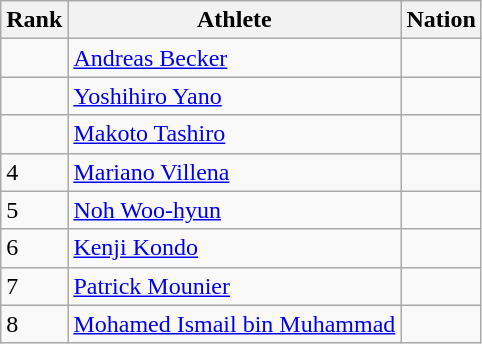<table class="wikitable sortable" style="text-align:left">
<tr>
<th scope=col>Rank</th>
<th scope=col>Athlete</th>
<th scope=col>Nation</th>
</tr>
<tr>
<td></td>
<td align=left><a href='#'>Andreas Becker</a></td>
<td></td>
</tr>
<tr>
<td></td>
<td align=left><a href='#'>Yoshihiro Yano</a></td>
<td></td>
</tr>
<tr>
<td></td>
<td align=left><a href='#'>Makoto Tashiro</a></td>
<td></td>
</tr>
<tr>
<td>4</td>
<td align=left><a href='#'>Mariano Villena</a></td>
<td></td>
</tr>
<tr>
<td>5</td>
<td align=left><a href='#'>Noh Woo-hyun</a></td>
<td></td>
</tr>
<tr>
<td>6</td>
<td align=left><a href='#'>Kenji Kondo</a></td>
<td></td>
</tr>
<tr>
<td>7</td>
<td align=left><a href='#'>Patrick Mounier</a></td>
<td></td>
</tr>
<tr>
<td>8</td>
<td align=left><a href='#'>Mohamed Ismail bin Muhammad</a></td>
<td></td>
</tr>
</table>
